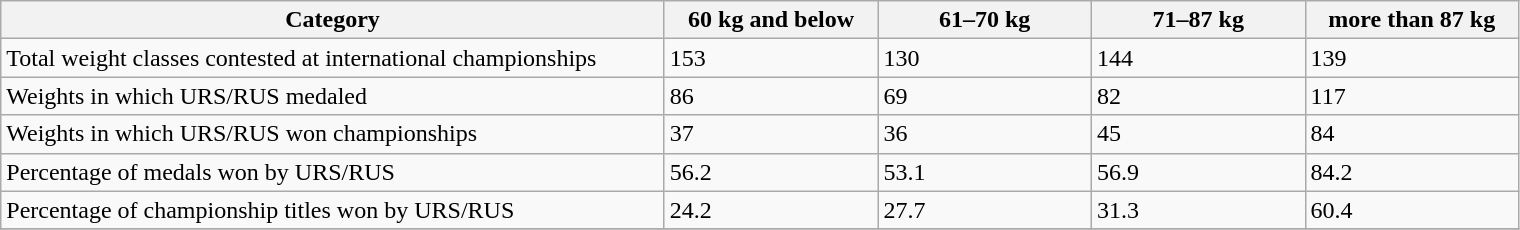<table class="wikitable sortable" style="font-size: 100%">
<tr>
<th width=435>Category</th>
<th width=135>60 kg and below</th>
<th width=135>61–70 kg</th>
<th width=135>71–87 kg</th>
<th width=135>more than 87 kg</th>
</tr>
<tr>
<td>Total weight classes contested at international championships</td>
<td>153</td>
<td>130</td>
<td>144</td>
<td>139</td>
</tr>
<tr>
<td>Weights in which URS/RUS medaled</td>
<td>86</td>
<td>69</td>
<td>82</td>
<td>117</td>
</tr>
<tr>
<td>Weights in which URS/RUS won championships</td>
<td>37</td>
<td>36</td>
<td>45</td>
<td>84</td>
</tr>
<tr>
<td>Percentage of medals won by URS/RUS</td>
<td>56.2</td>
<td>53.1</td>
<td>56.9</td>
<td>84.2</td>
</tr>
<tr>
<td>Percentage of championship titles won by URS/RUS</td>
<td>24.2</td>
<td>27.7</td>
<td>31.3</td>
<td>60.4</td>
</tr>
<tr>
</tr>
</table>
